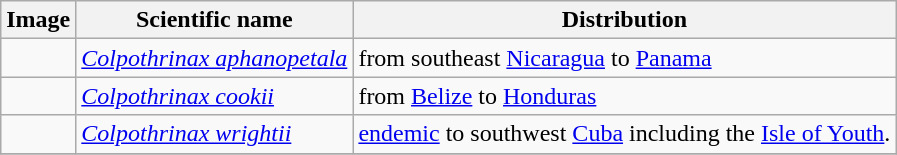<table class="wikitable">
<tr>
<th>Image</th>
<th>Scientific name</th>
<th>Distribution</th>
</tr>
<tr>
<td></td>
<td><em><a href='#'>Colpothrinax aphanopetala</a></em></td>
<td>from southeast <a href='#'>Nicaragua</a> to <a href='#'>Panama</a></td>
</tr>
<tr>
<td></td>
<td><em><a href='#'>Colpothrinax cookii</a></em></td>
<td>from <a href='#'>Belize</a> to <a href='#'>Honduras</a></td>
</tr>
<tr>
<td></td>
<td><em><a href='#'>Colpothrinax wrightii</a></em></td>
<td><a href='#'>endemic</a> to southwest <a href='#'>Cuba</a> including the <a href='#'>Isle of Youth</a>.</td>
</tr>
<tr>
</tr>
</table>
